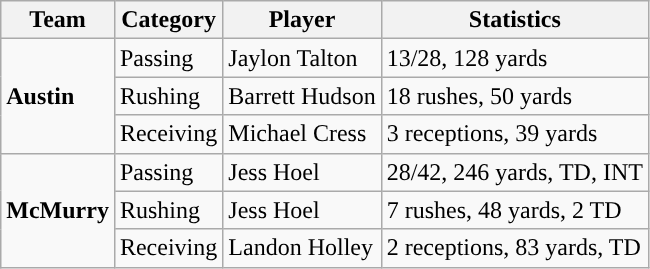<table class="wikitable" style="float: left;">
<tr>
<th>Team</th>
<th>Category</th>
<th>Player</th>
<th>Statistics</th>
</tr>
<tr>
<td rowspan=3><strong>Austin</strong></td>
<td>Passing</td>
<td>Jaylon Talton</td>
<td>13/28, 128 yards</td>
</tr>
<tr>
<td>Rushing</td>
<td>Barrett Hudson</td>
<td>18 rushes, 50 yards</td>
</tr>
<tr>
<td>Receiving</td>
<td>Michael Cress</td>
<td>3 receptions, 39 yards</td>
</tr>
<tr>
<td rowspan=3><strong>McMurry</strong></td>
<td>Passing</td>
<td>Jess Hoel</td>
<td>28/42, 246 yards, TD, INT</td>
</tr>
<tr>
<td>Rushing</td>
<td>Jess Hoel</td>
<td>7 rushes, 48 yards, 2 TD</td>
</tr>
<tr>
<td>Receiving</td>
<td>Landon Holley</td>
<td>2 receptions, 83 yards, TD</td>
</tr>
</table>
